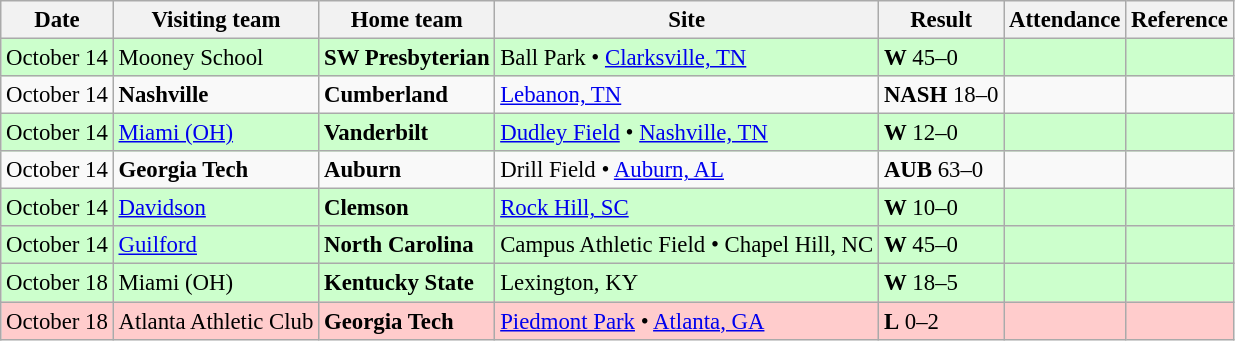<table class="wikitable" style="font-size:95%;">
<tr>
<th>Date</th>
<th>Visiting team</th>
<th>Home team</th>
<th>Site</th>
<th>Result</th>
<th>Attendance</th>
<th class="unsortable">Reference</th>
</tr>
<tr bgcolor=ccffcc>
<td>October 14</td>
<td>Mooney School</td>
<td><strong>SW Presbyterian</strong></td>
<td>Ball Park • <a href='#'>Clarksville, TN</a></td>
<td><strong>W</strong> 45–0</td>
<td></td>
<td></td>
</tr>
<tr bgcolor=>
<td>October 14</td>
<td><strong>Nashville</strong></td>
<td><strong>Cumberland</strong></td>
<td><a href='#'>Lebanon, TN</a></td>
<td><strong>NASH</strong> 18–0</td>
<td></td>
<td></td>
</tr>
<tr bgcolor=ccffcc>
<td>October 14</td>
<td><a href='#'>Miami (OH)</a></td>
<td><strong>Vanderbilt</strong></td>
<td><a href='#'>Dudley Field</a> • <a href='#'>Nashville, TN</a></td>
<td><strong>W</strong> 12–0</td>
<td></td>
<td></td>
</tr>
<tr bgcolor=>
<td>October 14</td>
<td><strong>Georgia Tech</strong></td>
<td><strong>Auburn</strong></td>
<td>Drill Field • <a href='#'>Auburn, AL</a></td>
<td><strong>AUB</strong> 63–0</td>
<td></td>
<td></td>
</tr>
<tr bgcolor=ccffcc>
<td>October 14</td>
<td><a href='#'>Davidson</a></td>
<td><strong>Clemson</strong></td>
<td><a href='#'>Rock Hill, SC</a></td>
<td><strong>W</strong> 10–0</td>
<td></td>
<td></td>
</tr>
<tr bgcolor=ccffcc>
<td>October 14</td>
<td><a href='#'>Guilford</a></td>
<td><strong>North Carolina</strong></td>
<td>Campus Athletic Field • Chapel Hill, NC</td>
<td><strong>W</strong> 45–0</td>
<td></td>
<td></td>
</tr>
<tr bgcolor=ccffcc>
<td>October 18</td>
<td>Miami (OH)</td>
<td><strong>Kentucky State</strong></td>
<td>Lexington, KY</td>
<td><strong>W</strong> 18–5</td>
<td></td>
<td></td>
</tr>
<tr bgcolor=ffcccc>
<td>October 18</td>
<td>Atlanta Athletic Club</td>
<td><strong>Georgia Tech</strong></td>
<td><a href='#'>Piedmont Park</a> • <a href='#'>Atlanta, GA</a></td>
<td><strong>L</strong> 0–2</td>
<td></td>
<td></td>
</tr>
</table>
